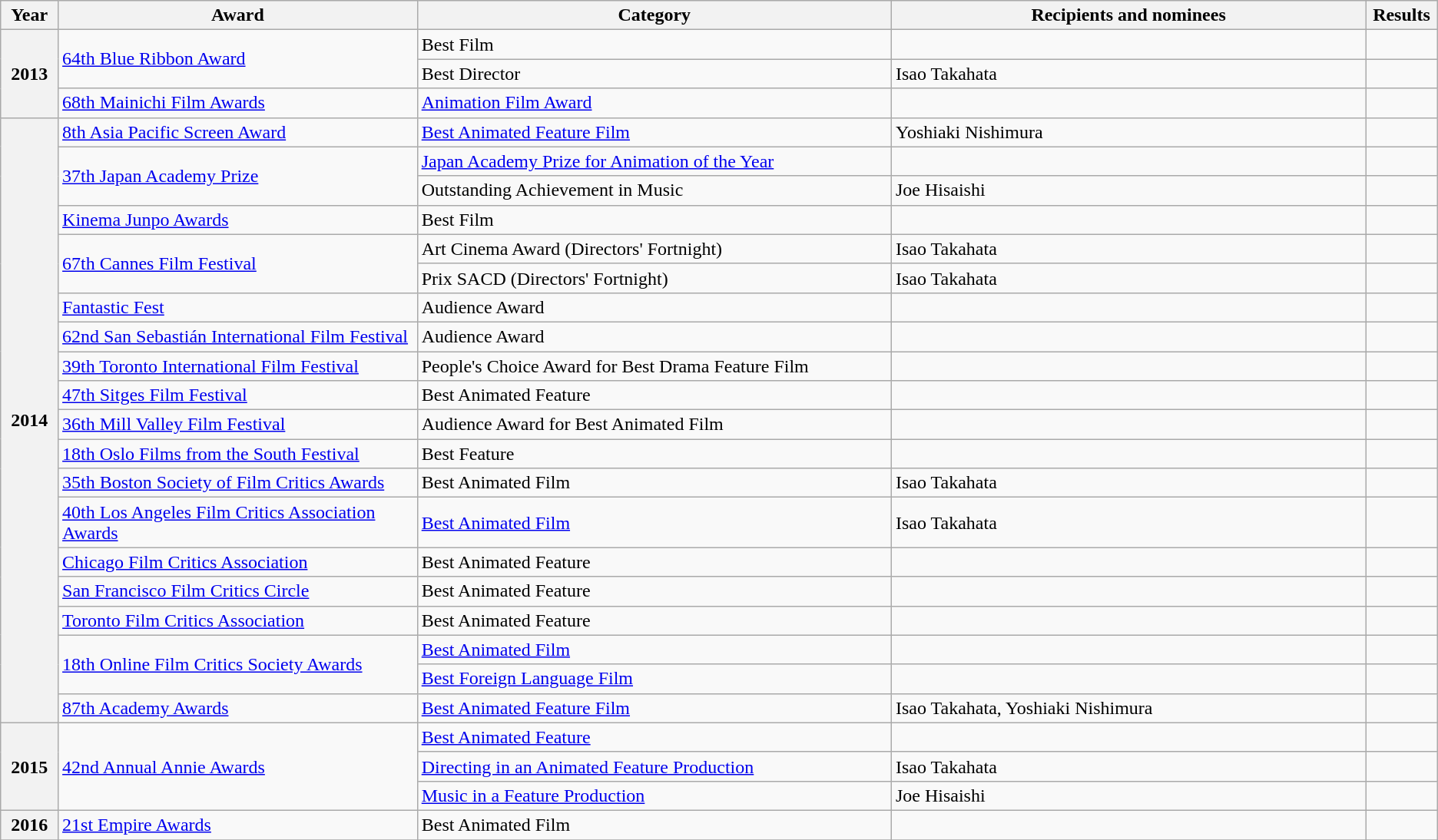<table class="wikitable plainrowheaders">
<tr>
<th style="width:4%;">Year</th>
<th style="width:25%;">Award</th>
<th style="width:33%;">Category</th>
<th style="width:33%;">Recipients and nominees</th>
<th style="width:5%;">Results</th>
</tr>
<tr>
<th scope="row" rowspan="3">2013</th>
<td rowspan="2"><a href='#'>64th Blue Ribbon Award</a></td>
<td>Best Film</td>
<td></td>
<td></td>
</tr>
<tr>
<td>Best Director</td>
<td>Isao Takahata</td>
<td></td>
</tr>
<tr>
<td><a href='#'>68th Mainichi Film Awards</a></td>
<td><a href='#'>Animation Film Award</a></td>
<td></td>
<td></td>
</tr>
<tr>
<th scope="row" rowspan="20">2014</th>
<td><a href='#'>8th Asia Pacific Screen Award</a></td>
<td><a href='#'>Best Animated Feature Film</a></td>
<td>Yoshiaki Nishimura</td>
<td></td>
</tr>
<tr>
<td rowspan="2"><a href='#'>37th Japan Academy Prize</a></td>
<td><a href='#'>Japan Academy Prize for Animation of the Year</a></td>
<td></td>
<td></td>
</tr>
<tr>
<td>Outstanding Achievement in Music</td>
<td>Joe Hisaishi</td>
<td></td>
</tr>
<tr>
<td><a href='#'>Kinema Junpo Awards</a></td>
<td>Best Film</td>
<td></td>
<td></td>
</tr>
<tr>
<td rowspan="2"><a href='#'>67th Cannes Film Festival</a></td>
<td>Art Cinema Award (Directors' Fortnight)</td>
<td>Isao Takahata</td>
<td></td>
</tr>
<tr>
<td>Prix SACD (Directors' Fortnight)</td>
<td>Isao Takahata</td>
<td></td>
</tr>
<tr>
<td><a href='#'>Fantastic Fest</a></td>
<td>Audience Award</td>
<td></td>
<td></td>
</tr>
<tr>
<td><a href='#'>62nd San Sebastián International Film Festival</a></td>
<td>Audience Award</td>
<td></td>
<td></td>
</tr>
<tr>
<td><a href='#'>39th Toronto International Film Festival</a></td>
<td>People's Choice Award for Best Drama Feature Film</td>
<td></td>
<td></td>
</tr>
<tr>
<td><a href='#'>47th Sitges Film Festival</a></td>
<td>Best Animated Feature</td>
<td></td>
<td></td>
</tr>
<tr>
<td><a href='#'>36th Mill Valley Film Festival</a></td>
<td>Audience Award for Best Animated Film</td>
<td></td>
<td></td>
</tr>
<tr>
<td><a href='#'>18th Oslo Films from the South Festival</a></td>
<td>Best Feature</td>
<td></td>
<td></td>
</tr>
<tr>
<td><a href='#'>35th Boston Society of Film Critics Awards</a></td>
<td>Best Animated Film</td>
<td>Isao Takahata</td>
<td></td>
</tr>
<tr>
<td><a href='#'>40th Los Angeles Film Critics Association Awards</a></td>
<td><a href='#'>Best Animated Film</a></td>
<td>Isao Takahata</td>
<td></td>
</tr>
<tr>
<td><a href='#'>Chicago Film Critics Association</a></td>
<td>Best Animated Feature</td>
<td></td>
<td></td>
</tr>
<tr>
<td><a href='#'>San Francisco Film Critics Circle</a></td>
<td>Best Animated Feature</td>
<td></td>
<td></td>
</tr>
<tr>
<td><a href='#'>Toronto Film Critics Association</a></td>
<td>Best Animated Feature</td>
<td></td>
<td></td>
</tr>
<tr>
<td rowspan="2"><a href='#'>18th Online Film Critics Society Awards</a></td>
<td><a href='#'>Best Animated Film</a></td>
<td></td>
<td></td>
</tr>
<tr>
<td><a href='#'>Best Foreign Language Film</a></td>
<td></td>
<td></td>
</tr>
<tr>
<td><a href='#'>87th Academy Awards</a></td>
<td><a href='#'>Best Animated Feature Film</a></td>
<td>Isao Takahata, Yoshiaki Nishimura</td>
<td></td>
</tr>
<tr>
<th scope="row" rowspan=3>2015</th>
<td rowspan=3><a href='#'>42nd Annual Annie Awards</a></td>
<td><a href='#'>Best Animated Feature</a></td>
<td></td>
<td></td>
</tr>
<tr>
<td><a href='#'>Directing in an Animated Feature Production</a></td>
<td>Isao Takahata</td>
<td></td>
</tr>
<tr>
<td><a href='#'>Music in a Feature Production</a></td>
<td>Joe Hisaishi</td>
<td></td>
</tr>
<tr>
<th scope="row">2016</th>
<td><a href='#'>21st Empire Awards</a></td>
<td>Best Animated Film</td>
<td></td>
<td></td>
</tr>
<tr>
</tr>
</table>
